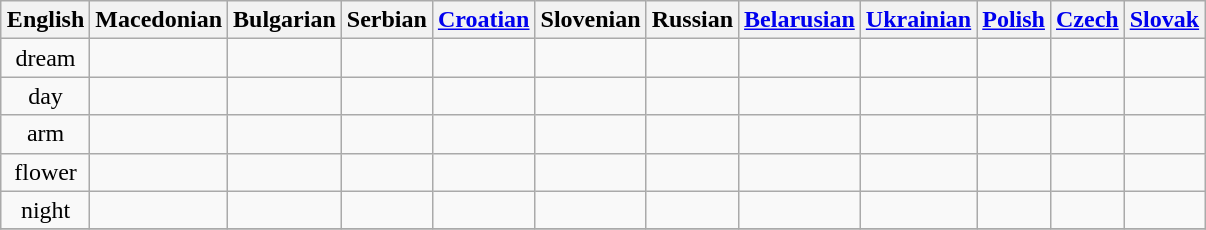<table class="wikitable"  style="margin:auto; text-align:center;">
<tr>
<th>English</th>
<th>Macedonian</th>
<th>Bulgarian</th>
<th>Serbian</th>
<th><a href='#'>Croatian</a></th>
<th>Slovenian</th>
<th>Russian</th>
<th><a href='#'>Belarusian</a></th>
<th><a href='#'>Ukrainian</a></th>
<th><a href='#'>Polish</a></th>
<th><a href='#'>Czech</a></th>
<th><a href='#'>Slovak</a></th>
</tr>
<tr>
<td>dream</td>
<td><br></td>
<td><br></td>
<td><br></td>
<td></td>
<td></td>
<td><br></td>
<td><br></td>
<td><br></td>
<td></td>
<td></td>
<td></td>
</tr>
<tr>
<td>day</td>
<td><br></td>
<td><br></td>
<td><br></td>
<td></td>
<td></td>
<td><br></td>
<td><br></td>
<td><br></td>
<td></td>
<td></td>
<td></td>
</tr>
<tr>
<td>arm</td>
<td><br></td>
<td><br></td>
<td><br></td>
<td></td>
<td></td>
<td><br></td>
<td><br></td>
<td><br></td>
<td></td>
<td></td>
<td></td>
</tr>
<tr>
<td>flower</td>
<td><br></td>
<td><br></td>
<td><br></td>
<td></td>
<td></td>
<td><br></td>
<td><br></td>
<td><br></td>
<td></td>
<td></td>
<td></td>
</tr>
<tr>
<td>night</td>
<td><br></td>
<td><br></td>
<td><br></td>
<td></td>
<td></td>
<td><br></td>
<td><br></td>
<td><br></td>
<td></td>
<td></td>
<td></td>
</tr>
<tr>
</tr>
</table>
